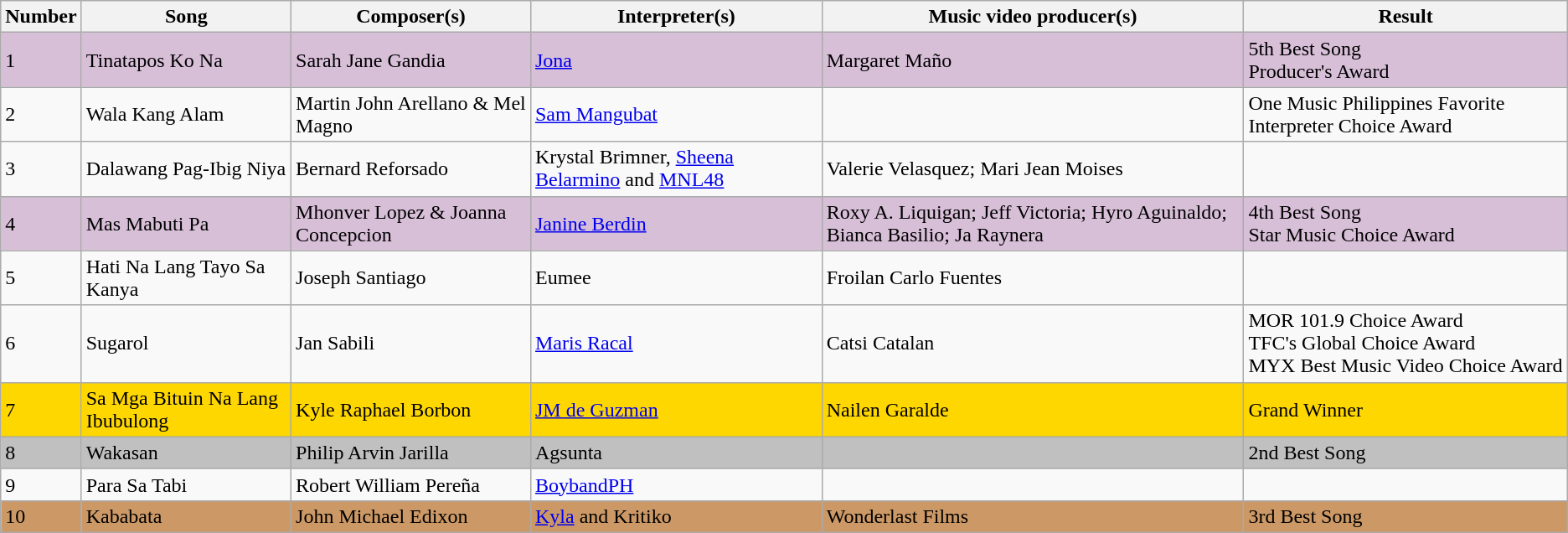<table class="wikitable">
<tr>
<th>Number</th>
<th>Song</th>
<th>Composer(s)</th>
<th>Interpreter(s)</th>
<th>Music video producer(s)</th>
<th>Result</th>
</tr>
<tr bgcolor="D8BFD8">
<td>1</td>
<td>Tinatapos Ko Na<br></td>
<td>Sarah Jane Gandia</td>
<td><a href='#'>Jona</a></td>
<td>Margaret Maño</td>
<td>5th Best Song<br>Producer's Award</td>
</tr>
<tr>
<td>2</td>
<td>Wala Kang Alam<br></td>
<td>Martin John Arellano & Mel Magno</td>
<td><a href='#'>Sam Mangubat</a></td>
<td></td>
<td>One Music Philippines Favorite Interpreter Choice Award</td>
</tr>
<tr>
<td>3</td>
<td>Dalawang Pag-Ibig Niya<br></td>
<td>Bernard Reforsado</td>
<td>Krystal Brimner, <a href='#'>Sheena Belarmino</a> and <a href='#'>MNL48</a></td>
<td>Valerie Velasquez; Mari Jean Moises</td>
<td></td>
</tr>
<tr bgcolor="D8BFD8">
<td>4</td>
<td>Mas Mabuti Pa<br></td>
<td>Mhonver Lopez & Joanna Concepcion</td>
<td><a href='#'>Janine Berdin</a></td>
<td>Roxy A. Liquigan; Jeff Victoria; Hyro Aguinaldo; Bianca Basilio; Ja Raynera</td>
<td>4th Best Song<br>Star Music Choice Award</td>
</tr>
<tr>
<td>5</td>
<td>Hati Na Lang Tayo Sa Kanya</td>
<td>Joseph Santiago</td>
<td>Eumee</td>
<td>Froilan Carlo Fuentes</td>
<td></td>
</tr>
<tr>
<td>6</td>
<td>Sugarol<br></td>
<td>Jan Sabili</td>
<td><a href='#'>Maris Racal</a></td>
<td>Catsi Catalan</td>
<td>MOR 101.9 Choice Award<br>TFC's Global Choice Award<br>MYX Best Music Video Choice Award</td>
</tr>
<tr bgcolor="gold">
<td>7</td>
<td>Sa Mga Bituin Na Lang Ibubulong<br></td>
<td>Kyle Raphael Borbon</td>
<td><a href='#'>JM de Guzman</a></td>
<td>Nailen Garalde</td>
<td>Grand Winner</td>
</tr>
<tr bgcolor="silver">
<td>8</td>
<td>Wakasan</td>
<td>Philip Arvin Jarilla</td>
<td>Agsunta</td>
<td></td>
<td>2nd Best Song</td>
</tr>
<tr>
<td>9</td>
<td>Para Sa Tabi</td>
<td>Robert William Pereña</td>
<td><a href='#'>BoybandPH</a></td>
<td></td>
<td></td>
</tr>
<tr bgcolor="CC9966">
<td>10</td>
<td>Kababata</td>
<td>John Michael Edixon</td>
<td><a href='#'>Kyla</a> and Kritiko</td>
<td>Wonderlast Films</td>
<td>3rd Best Song</td>
</tr>
</table>
